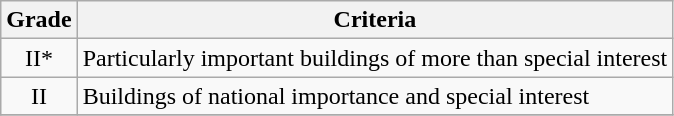<table class="wikitable" border="1">
<tr>
<th>Grade</th>
<th>Criteria</th>
</tr>
<tr>
<td align="center" >II*</td>
<td>Particularly important buildings of more than special interest</td>
</tr>
<tr>
<td align="center" >II</td>
<td>Buildings of national importance and special interest</td>
</tr>
<tr>
</tr>
</table>
